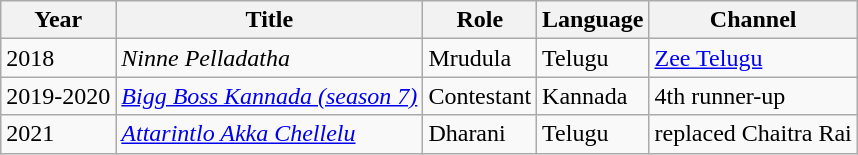<table class="wikitable">
<tr>
<th>Year</th>
<th>Title</th>
<th>Role</th>
<th>Language</th>
<th>Channel</th>
</tr>
<tr>
<td>2018</td>
<td><em>Ninne Pelladatha</em></td>
<td>Mrudula</td>
<td>Telugu</td>
<td><a href='#'>Zee Telugu</a></td>
</tr>
<tr>
<td>2019-2020</td>
<td><em><a href='#'>Bigg Boss Kannada (season 7)</a></em></td>
<td>Contestant</td>
<td>Kannada</td>
<td>4th runner-up</td>
</tr>
<tr>
<td>2021</td>
<td><em><a href='#'>Attarintlo Akka Chellelu</a></em></td>
<td>Dharani</td>
<td>Telugu</td>
<td>replaced Chaitra Rai</td>
</tr>
</table>
